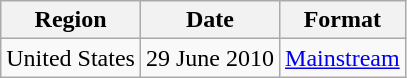<table class="wikitable">
<tr>
<th>Region</th>
<th>Date</th>
<th>Format</th>
</tr>
<tr>
<td>United States</td>
<td>29 June 2010</td>
<td><a href='#'>Mainstream</a></td>
</tr>
</table>
